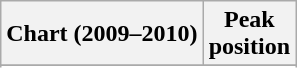<table class="wikitable sortable plainrowheaders" style="text-align:center">
<tr>
<th scope="col">Chart (2009–2010)</th>
<th scope="col">Peak<br>position</th>
</tr>
<tr>
</tr>
<tr>
</tr>
</table>
